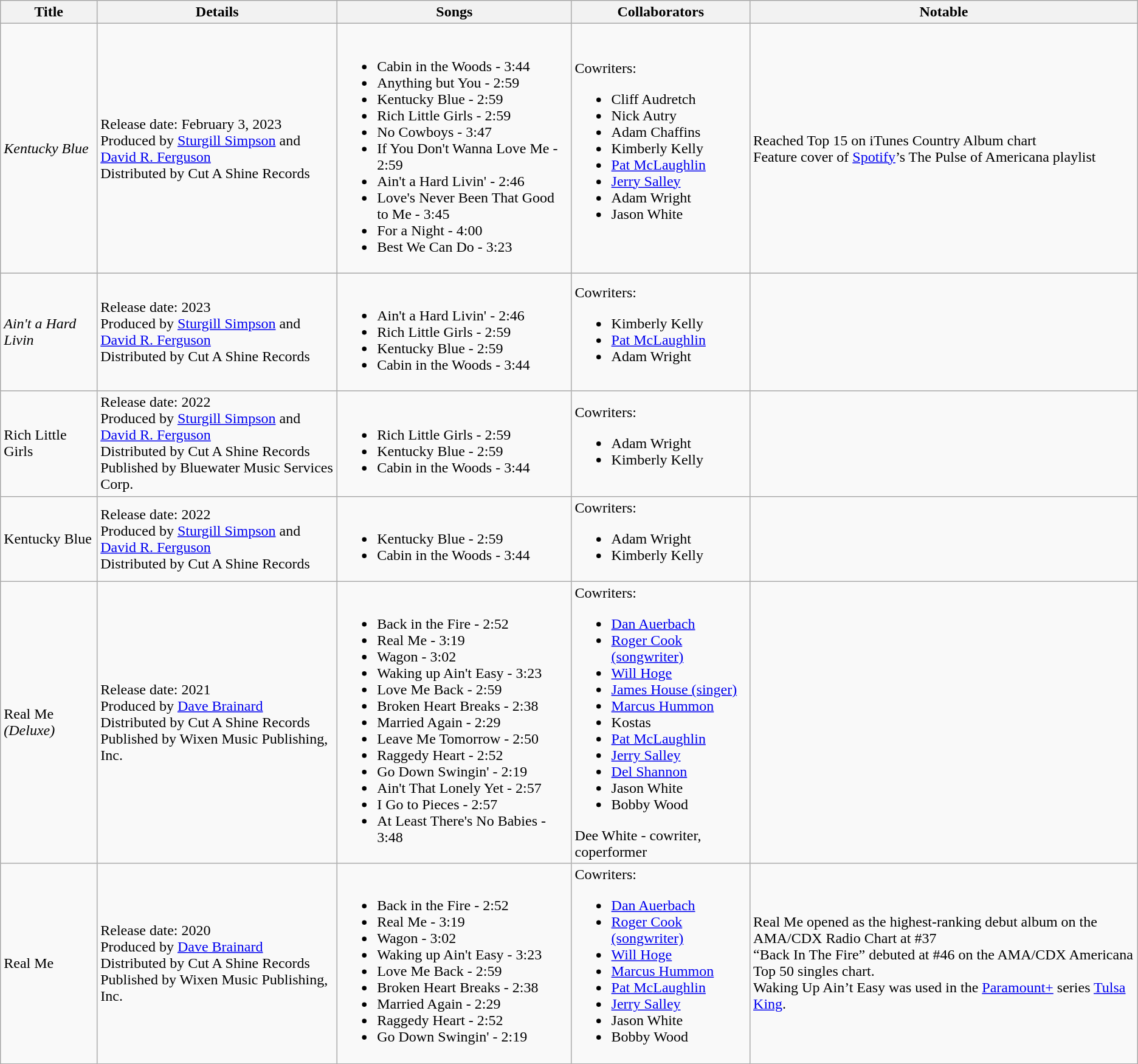<table class="wikitable">
<tr>
<th>Title</th>
<th>Details</th>
<th>Songs</th>
<th>Collaborators</th>
<th>Notable</th>
</tr>
<tr>
<td><em>Kentucky Blue</em></td>
<td>Release date: February 3, 2023<br>Produced by <a href='#'>Sturgill Simpson</a> and <a href='#'>David R. Ferguson</a><br>Distributed by Cut A Shine Records</td>
<td><br><ul><li>Cabin in the Woods - 3:44</li><li>Anything but You - 2:59</li><li>Kentucky Blue - 2:59</li><li>Rich Little Girls - 2:59</li><li>No Cowboys - 3:47</li><li>If You Don't Wanna Love Me - 2:59</li><li>Ain't a Hard Livin' - 2:46</li><li>Love's Never Been That Good to Me - 3:45</li><li>For a Night - 4:00</li><li>Best We Can Do - 3:23</li></ul></td>
<td>Cowriters:<br><ul><li>Cliff Audretch</li><li>Nick Autry</li><li>Adam Chaffins</li><li>Kimberly Kelly</li><li><a href='#'>Pat McLaughlin</a></li><li><a href='#'>Jerry Salley</a></li><li>Adam Wright</li><li>Jason White</li></ul></td>
<td>Reached Top 15 on iTunes Country Album chart<br>Feature cover of <a href='#'>Spotify</a>’s The Pulse of Americana playlist</td>
</tr>
<tr>
<td><em>Ain't a Hard Livin<strong></td>
<td>Release date: 2023<br>Produced by <a href='#'>Sturgill Simpson</a> and <a href='#'>David R. Ferguson</a><br>Distributed by Cut A Shine Records</td>
<td><br><ul><li>Ain't a Hard Livin' - 2:46</li><li>Rich Little Girls - 2:59</li><li>Kentucky Blue - 2:59</li><li>Cabin in the Woods - 3:44</li></ul></td>
<td>Cowriters:<br><ul><li>Kimberly Kelly</li><li><a href='#'>Pat McLaughlin</a></li><li>Adam Wright</li></ul></td>
<td></td>
</tr>
<tr>
<td></em>Rich Little Girls<em></td>
<td>Release date: 2022<br>Produced by <a href='#'>Sturgill Simpson</a> and <a href='#'>David R. Ferguson</a><br>Distributed by Cut A Shine Records<br>Published by Bluewater Music Services Corp.</td>
<td><br><ul><li>Rich Little Girls - 2:59</li><li>Kentucky Blue - 2:59</li><li>Cabin in the Woods - 3:44</li></ul></td>
<td>Cowriters:<br><ul><li>Adam Wright</li><li>Kimberly Kelly</li></ul></td>
<td></td>
</tr>
<tr>
<td></em>Kentucky Blue<em></td>
<td>Release date: 2022<br>Produced by <a href='#'>Sturgill Simpson</a> and <a href='#'>David R. Ferguson</a><br>Distributed by Cut A Shine Records</td>
<td><br><ul><li>Kentucky Blue - 2:59</li><li>Cabin in the Woods - 3:44</li></ul></td>
<td>Cowriters:<br><ul><li>Adam Wright</li><li>Kimberly Kelly</li></ul></td>
<td></td>
</tr>
<tr>
<td></em>Real Me<em> (Deluxe)</td>
<td>Release date: 2021<br>Produced by <a href='#'>Dave Brainard</a><br>Distributed by Cut A Shine Records<br>Published by Wixen Music Publishing, Inc.</td>
<td><br><ul><li>Back in the Fire - 2:52</li><li>Real Me - 3:19</li><li>Wagon - 3:02</li><li>Waking up Ain't Easy - 3:23</li><li>Love Me Back - 2:59</li><li>Broken Heart Breaks - 2:38</li><li>Married Again - 2:29</li><li>Leave Me Tomorrow - 2:50</li><li>Raggedy Heart - 2:52</li><li>Go Down Swingin' - 2:19</li><li>Ain't That Lonely Yet - 2:57</li><li>I Go to Pieces - 2:57</li><li>At Least There's No Babies - 3:48</li></ul></td>
<td>Cowriters:<br><ul><li><a href='#'>Dan Auerbach</a></li><li><a href='#'>Roger Cook (songwriter)</a></li><li><a href='#'>Will Hoge</a></li><li><a href='#'>James House (singer)</a></li><li><a href='#'>Marcus Hummon</a></li><li>Kostas</li><li><a href='#'>Pat McLaughlin</a></li><li><a href='#'>Jerry Salley</a></li><li><a href='#'>Del Shannon</a></li><li>Jason White</li><li>Bobby Wood</li></ul>Dee White - cowriter, coperformer</td>
<td></td>
</tr>
<tr>
<td></em>Real Me<em></td>
<td>Release date: 2020<br>Produced by <a href='#'>Dave Brainard</a><br>Distributed by Cut A Shine Records<br>Published by Wixen Music Publishing, Inc.</td>
<td><br><ul><li>Back in the Fire - 2:52</li><li>Real Me - 3:19</li><li>Wagon - 3:02</li><li>Waking up Ain't Easy - 3:23</li><li>Love Me Back - 2:59</li><li>Broken Heart Breaks - 2:38</li><li>Married Again - 2:29</li><li>Raggedy Heart - 2:52</li><li>Go Down Swingin' - 2:19</li></ul></td>
<td>Cowriters:<br><ul><li><a href='#'>Dan Auerbach</a></li><li><a href='#'>Roger Cook (songwriter)</a></li><li><a href='#'>Will Hoge</a></li><li><a href='#'>Marcus Hummon</a></li><li><a href='#'>Pat McLaughlin</a></li><li><a href='#'>Jerry Salley</a></li><li>Jason White</li><li>Bobby Wood</li></ul></td>
<td>Real Me opened as the highest-ranking debut album on the AMA/CDX Radio Chart at #37<br>“Back In The Fire” debuted at #46 on the AMA/CDX Americana Top 50 singles chart.<br>Waking Up Ain’t Easy was used in the <a href='#'>Paramount+</a> series <a href='#'>Tulsa King</a>.</td>
</tr>
</table>
